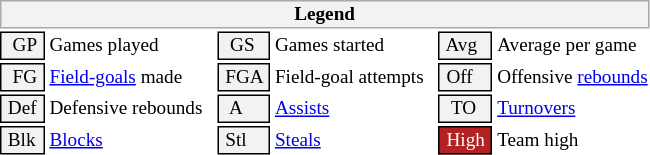<table class="toccolours" style="font-size: 80%; white-space: nowrap;">
<tr>
<th colspan="6" style="background-color: #F2F2F2; border: 1px solid #AAAAAA;">Legend</th>
</tr>
<tr>
<td style="background-color: #F2F2F2; border: 1px solid black;">  GP </td>
<td>Games played</td>
<td style="background-color: #F2F2F2; border: 1px solid black">  GS </td>
<td>Games started</td>
<td style="background-color: #F2F2F2; border: 1px solid black"> Avg </td>
<td>Average per game</td>
</tr>
<tr>
<td style="background-color: #F2F2F2; border: 1px solid black">  FG </td>
<td style="padding-right: 8px"><a href='#'>Field-goals</a> made</td>
<td style="background-color: #F2F2F2; border: 1px solid black"> FGA </td>
<td style="padding-right: 8px">Field-goal attempts</td>
<td style="background-color: #F2F2F2; border: 1px solid black;"> Off </td>
<td>Offensive <a href='#'>rebounds</a></td>
</tr>
<tr>
<td style="background-color: #F2F2F2; border: 1px solid black;"> Def </td>
<td style="padding-right: 8px">Defensive rebounds</td>
<td style="background-color: #F2F2F2; border: 1px solid black">  A </td>
<td style="padding-right: 8px"><a href='#'>Assists</a></td>
<td style="background-color: #F2F2F2; border: 1px solid black">  TO</td>
<td><a href='#'>Turnovers</a></td>
</tr>
<tr>
<td style="background-color: #F2F2F2; border: 1px solid black;"> Blk </td>
<td><a href='#'>Blocks</a></td>
<td style="background-color: #F2F2F2; border: 1px solid black"> Stl </td>
<td><a href='#'>Steals</a></td>
<td style="background:#B22222; color:#ffffff; border: 1px solid black"> High </td>
<td>Team high</td>
</tr>
<tr>
</tr>
</table>
